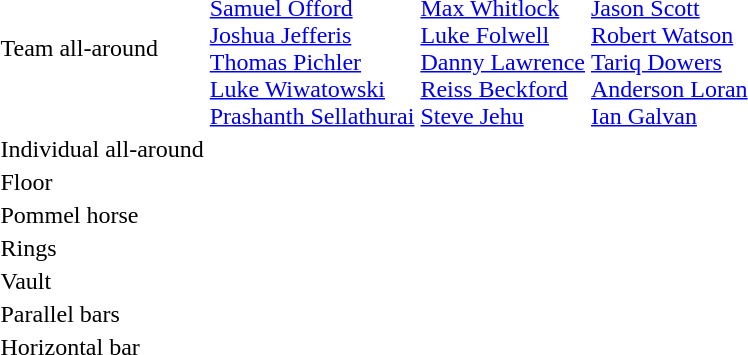<table>
<tr>
<td>Team all-around<br></td>
<td><br><a href='#'>Samuel Offord</a><br><a href='#'>Joshua Jefferis</a><br><a href='#'>Thomas Pichler</a><br><a href='#'>Luke Wiwatowski</a><br><a href='#'>Prashanth Sellathurai</a></td>
<td><br><a href='#'>Max Whitlock</a><br><a href='#'>Luke Folwell</a><br><a href='#'>Danny Lawrence</a><br><a href='#'>Reiss Beckford</a><br><a href='#'>Steve Jehu</a></td>
<td><br><a href='#'>Jason Scott</a><br><a href='#'>Robert Watson</a><br><a href='#'>Tariq Dowers</a><br><a href='#'>Anderson Loran</a><br><a href='#'>Ian Galvan</a></td>
</tr>
<tr>
<td>Individual all-around<br></td>
<td></td>
<td></td>
<td></td>
</tr>
<tr>
<td>Floor<br></td>
<td></td>
<td></td>
<td></td>
</tr>
<tr>
<td>Pommel horse<br></td>
<td></td>
<td></td>
<td></td>
</tr>
<tr>
<td>Rings<br></td>
<td></td>
<td></td>
<td></td>
</tr>
<tr>
<td>Vault<br></td>
<td></td>
<td></td>
<td></td>
</tr>
<tr>
<td>Parallel bars<br></td>
<td></td>
<td></td>
<td></td>
</tr>
<tr>
<td>Horizontal bar<br></td>
<td></td>
<td></td>
<td></td>
</tr>
<tr>
</tr>
</table>
